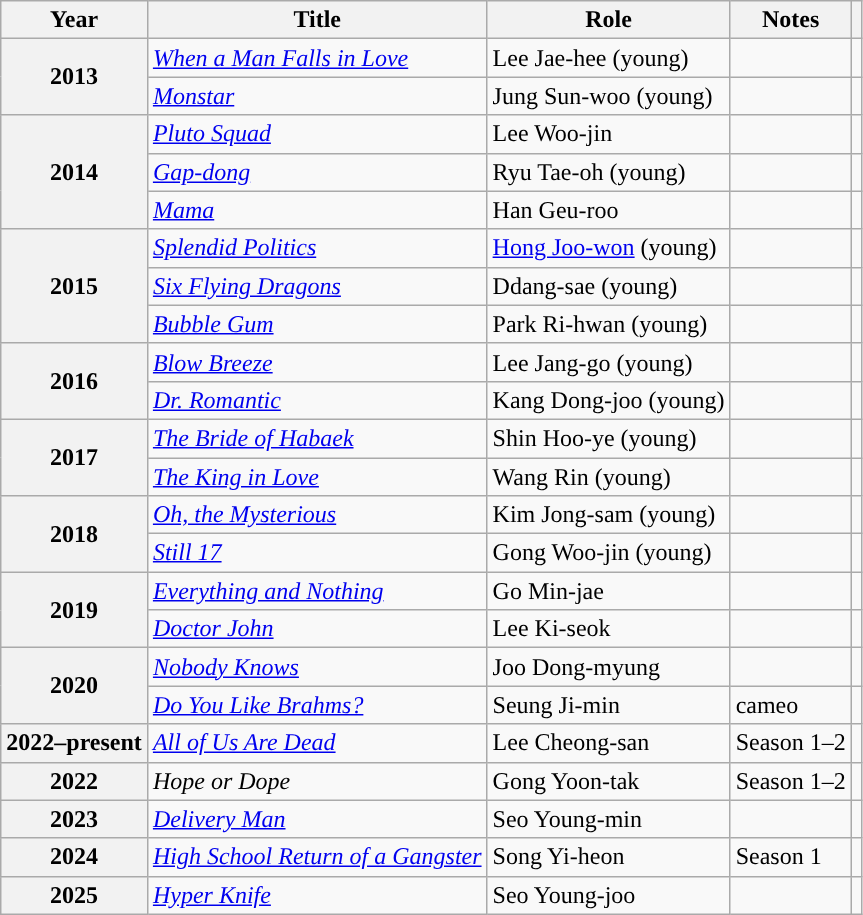<table class="wikitable sortable plainrowheaders">
<tr>
<th scope="col">Year</th>
<th scope="col">Title</th>
<th scope="col">Role</th>
<th scope="col">Notes</th>
<th scope="col" class="unsortable"></th>
</tr>
<tr>
<th scope="row" rowspan="2">2013</th>
<td><em><a href='#'>When a Man Falls in Love</a></em></td>
<td>Lee Jae-hee (young)</td>
<td></td>
<td></td>
</tr>
<tr>
<td><em><a href='#'>Monstar</a></em></td>
<td>Jung Sun-woo (young)</td>
<td></td>
<td></td>
</tr>
<tr>
<th scope="row" rowspan="3">2014</th>
<td><em><a href='#'>Pluto Squad</a></em></td>
<td>Lee Woo-jin</td>
<td></td>
<td></td>
</tr>
<tr>
<td><em><a href='#'>Gap-dong</a></em></td>
<td>Ryu Tae-oh (young)</td>
<td></td>
<td></td>
</tr>
<tr>
<td><em><a href='#'>Mama</a></em></td>
<td>Han Geu-roo</td>
<td></td>
<td></td>
</tr>
<tr>
<th scope="row" rowspan="3">2015</th>
<td><em><a href='#'>Splendid Politics</a></em></td>
<td><a href='#'>Hong Joo-won</a> (young)</td>
<td></td>
<td></td>
</tr>
<tr>
<td><em><a href='#'>Six Flying Dragons</a></em></td>
<td>Ddang-sae (young)</td>
<td></td>
<td></td>
</tr>
<tr>
<td><em><a href='#'>Bubble Gum</a></em></td>
<td>Park Ri-hwan (young)</td>
<td></td>
<td></td>
</tr>
<tr>
<th scope="row" rowspan="2">2016</th>
<td><em><a href='#'>Blow Breeze</a></em></td>
<td>Lee Jang-go (young)</td>
<td></td>
<td></td>
</tr>
<tr>
<td><em><a href='#'>Dr. Romantic</a></em></td>
<td>Kang Dong-joo (young)</td>
<td></td>
<td></td>
</tr>
<tr>
<th scope="row" rowspan="2">2017</th>
<td><em><a href='#'>The Bride of Habaek</a></em></td>
<td>Shin Hoo-ye (young)</td>
<td></td>
<td></td>
</tr>
<tr>
<td><em><a href='#'>The King in Love</a></em></td>
<td>Wang Rin (young)</td>
<td></td>
<td></td>
</tr>
<tr>
<th scope="row" rowspan="2">2018</th>
<td><em><a href='#'>Oh, the Mysterious</a></em></td>
<td>Kim Jong-sam (young)</td>
<td></td>
<td></td>
</tr>
<tr>
<td><em><a href='#'>Still 17</a></em></td>
<td>Gong Woo-jin (young)</td>
<td></td>
<td></td>
</tr>
<tr>
<th scope="row" rowspan="2">2019</th>
<td><em><a href='#'>Everything and Nothing</a></em></td>
<td>Go Min-jae</td>
<td></td>
<td></td>
</tr>
<tr>
<td><em><a href='#'>Doctor John</a></em></td>
<td>Lee Ki-seok</td>
<td></td>
<td></td>
</tr>
<tr>
<th scope="row" rowspan="2">2020</th>
<td><em><a href='#'>Nobody Knows</a></em></td>
<td>Joo Dong-myung</td>
<td></td>
<td></td>
</tr>
<tr>
<td><em><a href='#'>Do You Like Brahms?</a></em></td>
<td>Seung Ji-min</td>
<td>cameo</td>
<td></td>
</tr>
<tr>
<th scope="row">2022–present</th>
<td><em><a href='#'>All of Us Are Dead</a></em></td>
<td>Lee Cheong-san</td>
<td>Season 1–2</td>
<td></td>
</tr>
<tr>
<th scope="row">2022</th>
<td><em>Hope or Dope</em></td>
<td>Gong Yoon-tak</td>
<td>Season 1–2</td>
<td></td>
</tr>
<tr>
<th scope="row">2023</th>
<td><em><a href='#'>Delivery Man</a></em></td>
<td>Seo Young-min</td>
<td></td>
<td></td>
</tr>
<tr>
<th scope="row">2024</th>
<td><em><a href='#'>High School Return of a Gangster</a></em></td>
<td>Song Yi-heon</td>
<td>Season 1</td>
<td></td>
</tr>
<tr>
<th scope="row">2025</th>
<td><em><a href='#'>Hyper Knife</a></em></td>
<td>Seo Young-joo</td>
<td></td>
<td></td>
</tr>
</table>
